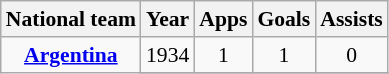<table class="wikitable" style="font-size:90%; text-align: center;">
<tr>
<th>National team</th>
<th>Year</th>
<th>Apps</th>
<th>Goals</th>
<th>Assists</th>
</tr>
<tr>
<td rowspan=7><strong><a href='#'>Argentina</a></strong></td>
<td>1934</td>
<td>1</td>
<td>1</td>
<td>0</td>
</tr>
<tr>
</tr>
</table>
